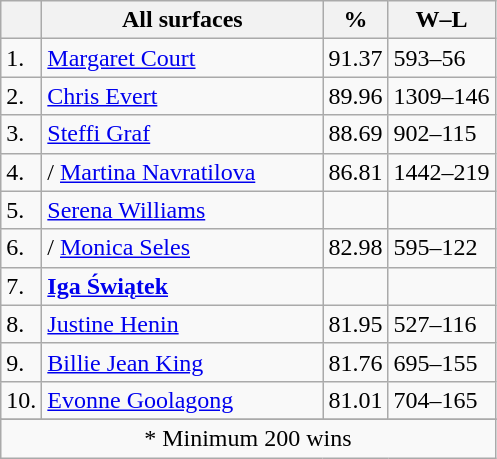<table class=wikitable>
<tr>
<th></th>
<th width=180>All surfaces</th>
<th>%</th>
<th>W–L</th>
</tr>
<tr>
<td>1.</td>
<td> <a href='#'>Margaret Court</a></td>
<td>91.37</td>
<td>593–56</td>
</tr>
<tr>
<td>2.</td>
<td> <a href='#'>Chris Evert</a></td>
<td>89.96</td>
<td>1309–146</td>
</tr>
<tr>
<td>3.</td>
<td> <a href='#'>Steffi Graf</a></td>
<td>88.69</td>
<td>902–115</td>
</tr>
<tr>
<td>4.</td>
<td style="white-space: nowrap;">/ <a href='#'>Martina Navratilova</a></td>
<td>86.81</td>
<td>1442–219</td>
</tr>
<tr>
<td>5.</td>
<td> <a href='#'>Serena Williams</a></td>
<td></td>
</tr>
<tr>
<td>6.</td>
<td> / <a href='#'>Monica Seles</a></td>
<td>82.98</td>
<td>595–122</td>
</tr>
<tr>
<td>7.</td>
<td> <strong><a href='#'>Iga Świątek</a></strong></td>
<td></td>
</tr>
<tr>
<td>8.</td>
<td> <a href='#'>Justine Henin</a></td>
<td>81.95</td>
<td>527–116</td>
</tr>
<tr>
<td>9.</td>
<td> <a href='#'>Billie Jean King</a></td>
<td>81.76</td>
<td>695–155</td>
</tr>
<tr>
<td>10.</td>
<td> <a href='#'>Evonne Goolagong</a></td>
<td>81.01</td>
<td>704–165</td>
</tr>
<tr>
</tr>
<tr>
<td colspan=4 style="text-align:center;">* Minimum 200 wins</td>
</tr>
</table>
